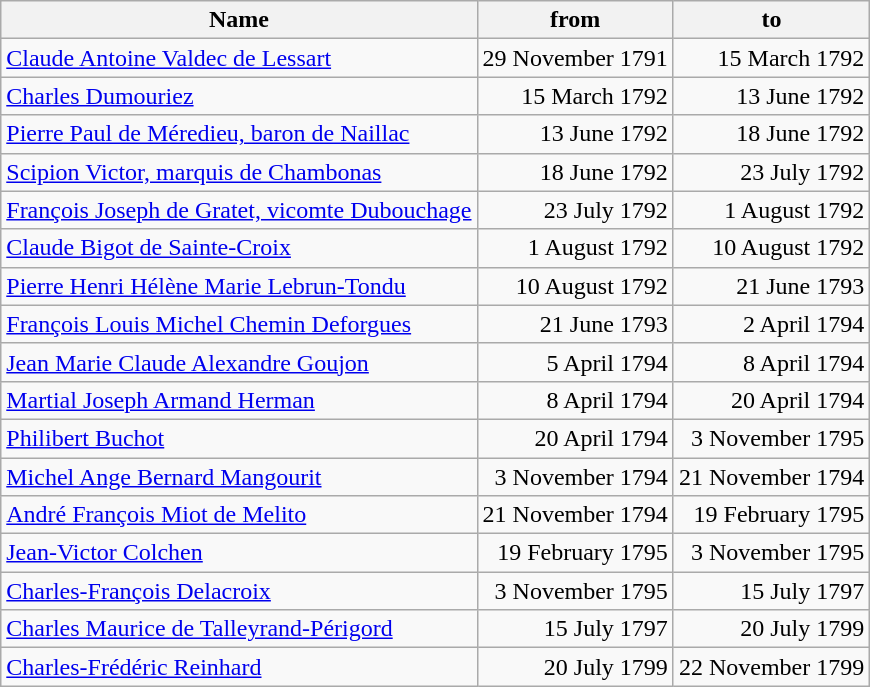<table class="wikitable" style="text-align:right;">
<tr>
<th>Name</th>
<th>from</th>
<th>to</th>
</tr>
<tr>
<td align=left><a href='#'>Claude Antoine Valdec de Lessart</a></td>
<td>29 November 1791</td>
<td>15 March 1792</td>
</tr>
<tr>
<td align=left><a href='#'>Charles Dumouriez</a></td>
<td>15 March 1792</td>
<td>13 June 1792</td>
</tr>
<tr>
<td align=left><a href='#'>Pierre Paul de Méredieu, baron de Naillac</a></td>
<td>13 June 1792</td>
<td>18 June 1792</td>
</tr>
<tr>
<td align=left><a href='#'>Scipion Victor, marquis de Chambonas</a></td>
<td>18 June 1792</td>
<td>23 July 1792</td>
</tr>
<tr>
<td align=left><a href='#'>François Joseph de Gratet, vicomte Dubouchage</a></td>
<td>23 July 1792</td>
<td>1 August 1792</td>
</tr>
<tr>
<td align=left><a href='#'>Claude Bigot de Sainte-Croix</a></td>
<td>1 August 1792</td>
<td>10 August 1792</td>
</tr>
<tr>
<td align=left><a href='#'>Pierre Henri Hélène Marie Lebrun-Tondu</a></td>
<td>10 August 1792</td>
<td>21 June 1793</td>
</tr>
<tr>
<td align=left><a href='#'>François Louis Michel Chemin Deforgues</a></td>
<td>21 June 1793</td>
<td>2 April 1794</td>
</tr>
<tr>
<td align=left><a href='#'>Jean Marie Claude Alexandre Goujon</a></td>
<td>5 April 1794</td>
<td>8 April 1794</td>
</tr>
<tr>
<td align=left><a href='#'>Martial Joseph Armand Herman</a></td>
<td>8 April 1794</td>
<td>20 April 1794</td>
</tr>
<tr>
<td align=left><a href='#'>Philibert Buchot</a></td>
<td>20 April 1794</td>
<td>3 November 1795</td>
</tr>
<tr>
<td align=left><a href='#'>Michel Ange Bernard Mangourit</a></td>
<td>3 November 1794</td>
<td>21 November 1794</td>
</tr>
<tr>
<td align=left><a href='#'>André François Miot de Melito</a></td>
<td>21 November 1794</td>
<td>19 February 1795</td>
</tr>
<tr>
<td align=left><a href='#'>Jean-Victor Colchen</a></td>
<td>19 February 1795</td>
<td>3 November 1795</td>
</tr>
<tr>
<td align=left><a href='#'>Charles-François Delacroix</a></td>
<td>3 November 1795</td>
<td>15 July 1797</td>
</tr>
<tr>
<td align=left><a href='#'>Charles Maurice de Talleyrand-Périgord</a></td>
<td>15 July 1797</td>
<td>20 July 1799</td>
</tr>
<tr>
<td align=left><a href='#'>Charles-Frédéric Reinhard</a></td>
<td>20 July 1799</td>
<td>22 November 1799</td>
</tr>
</table>
